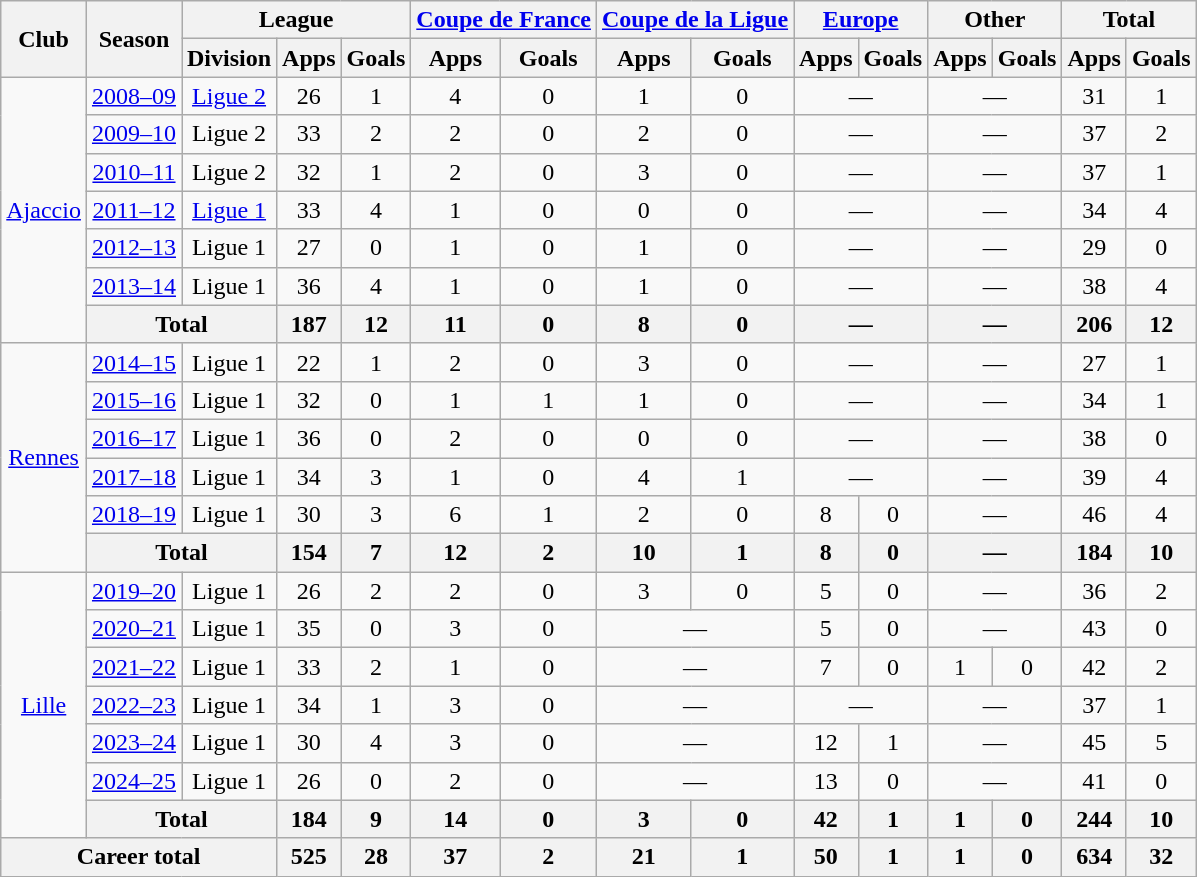<table class="wikitable" style="text-align: center;">
<tr>
<th rowspan="2">Club</th>
<th rowspan="2">Season</th>
<th colspan="3">League</th>
<th colspan="2"><a href='#'>Coupe de France</a></th>
<th colspan="2"><a href='#'>Coupe de la Ligue</a></th>
<th colspan="2"><a href='#'>Europe</a></th>
<th colspan="2">Other</th>
<th colspan="2">Total</th>
</tr>
<tr>
<th>Division</th>
<th>Apps</th>
<th>Goals</th>
<th>Apps</th>
<th>Goals</th>
<th>Apps</th>
<th>Goals</th>
<th>Apps</th>
<th>Goals</th>
<th>Apps</th>
<th>Goals</th>
<th>Apps</th>
<th>Goals</th>
</tr>
<tr>
<td rowspan="7"><a href='#'>Ajaccio</a></td>
<td><a href='#'>2008–09</a></td>
<td><a href='#'>Ligue 2</a></td>
<td>26</td>
<td>1</td>
<td>4</td>
<td>0</td>
<td>1</td>
<td>0</td>
<td colspan="2">—</td>
<td colspan="2">—</td>
<td>31</td>
<td>1</td>
</tr>
<tr>
<td><a href='#'>2009–10</a></td>
<td>Ligue 2</td>
<td>33</td>
<td>2</td>
<td>2</td>
<td>0</td>
<td>2</td>
<td>0</td>
<td colspan="2">—</td>
<td colspan="2">—</td>
<td>37</td>
<td>2</td>
</tr>
<tr>
<td><a href='#'>2010–11</a></td>
<td>Ligue 2</td>
<td>32</td>
<td>1</td>
<td>2</td>
<td>0</td>
<td>3</td>
<td>0</td>
<td colspan="2">—</td>
<td colspan="2">—</td>
<td>37</td>
<td>1</td>
</tr>
<tr>
<td><a href='#'>2011–12</a></td>
<td><a href='#'>Ligue 1</a></td>
<td>33</td>
<td>4</td>
<td>1</td>
<td>0</td>
<td>0</td>
<td>0</td>
<td colspan="2">—</td>
<td colspan="2">—</td>
<td>34</td>
<td>4</td>
</tr>
<tr>
<td><a href='#'>2012–13</a></td>
<td>Ligue 1</td>
<td>27</td>
<td>0</td>
<td>1</td>
<td>0</td>
<td>1</td>
<td>0</td>
<td colspan="2">—</td>
<td colspan="2">—</td>
<td>29</td>
<td>0</td>
</tr>
<tr>
<td><a href='#'>2013–14</a></td>
<td>Ligue 1</td>
<td>36</td>
<td>4</td>
<td>1</td>
<td>0</td>
<td>1</td>
<td>0</td>
<td colspan="2">—</td>
<td colspan="2">—</td>
<td>38</td>
<td>4</td>
</tr>
<tr>
<th colspan="2">Total</th>
<th>187</th>
<th>12</th>
<th>11</th>
<th>0</th>
<th>8</th>
<th>0</th>
<th colspan="2">—</th>
<th colspan="2">—</th>
<th>206</th>
<th>12</th>
</tr>
<tr>
<td rowspan="6"><a href='#'>Rennes</a></td>
<td><a href='#'>2014–15</a></td>
<td>Ligue 1</td>
<td>22</td>
<td>1</td>
<td>2</td>
<td>0</td>
<td>3</td>
<td>0</td>
<td colspan="2">—</td>
<td colspan="2">—</td>
<td>27</td>
<td>1</td>
</tr>
<tr>
<td><a href='#'>2015–16</a></td>
<td>Ligue 1</td>
<td>32</td>
<td>0</td>
<td>1</td>
<td>1</td>
<td>1</td>
<td>0</td>
<td colspan="2">—</td>
<td colspan="2">—</td>
<td>34</td>
<td>1</td>
</tr>
<tr>
<td><a href='#'>2016–17</a></td>
<td>Ligue 1</td>
<td>36</td>
<td>0</td>
<td>2</td>
<td>0</td>
<td>0</td>
<td>0</td>
<td colspan="2">—</td>
<td colspan="2">—</td>
<td>38</td>
<td>0</td>
</tr>
<tr>
<td><a href='#'>2017–18</a></td>
<td>Ligue 1</td>
<td>34</td>
<td>3</td>
<td>1</td>
<td>0</td>
<td>4</td>
<td>1</td>
<td colspan="2">—</td>
<td colspan="2">—</td>
<td>39</td>
<td>4</td>
</tr>
<tr>
<td><a href='#'>2018–19</a></td>
<td>Ligue 1</td>
<td>30</td>
<td>3</td>
<td>6</td>
<td>1</td>
<td>2</td>
<td>0</td>
<td>8</td>
<td>0</td>
<td colspan="2">—</td>
<td>46</td>
<td>4</td>
</tr>
<tr>
<th colspan="2">Total</th>
<th>154</th>
<th>7</th>
<th>12</th>
<th>2</th>
<th>10</th>
<th>1</th>
<th>8</th>
<th>0</th>
<th colspan="2">—</th>
<th>184</th>
<th>10</th>
</tr>
<tr>
<td rowspan="7"><a href='#'>Lille</a></td>
<td><a href='#'>2019–20</a></td>
<td>Ligue 1</td>
<td>26</td>
<td>2</td>
<td>2</td>
<td>0</td>
<td>3</td>
<td>0</td>
<td>5</td>
<td>0</td>
<td colspan="2">—</td>
<td>36</td>
<td>2</td>
</tr>
<tr>
<td><a href='#'>2020–21</a></td>
<td>Ligue 1</td>
<td>35</td>
<td>0</td>
<td>3</td>
<td>0</td>
<td colspan="2">—</td>
<td>5</td>
<td>0</td>
<td colspan="2">—</td>
<td>43</td>
<td>0</td>
</tr>
<tr>
<td><a href='#'>2021–22</a></td>
<td>Ligue 1</td>
<td>33</td>
<td>2</td>
<td>1</td>
<td>0</td>
<td colspan="2">—</td>
<td>7</td>
<td>0</td>
<td>1</td>
<td>0</td>
<td>42</td>
<td>2</td>
</tr>
<tr>
<td><a href='#'>2022–23</a></td>
<td>Ligue 1</td>
<td>34</td>
<td>1</td>
<td>3</td>
<td>0</td>
<td colspan="2">—</td>
<td colspan="2">—</td>
<td colspan="2">—</td>
<td>37</td>
<td>1</td>
</tr>
<tr>
<td><a href='#'>2023–24</a></td>
<td>Ligue 1</td>
<td>30</td>
<td>4</td>
<td>3</td>
<td>0</td>
<td colspan="2">—</td>
<td>12</td>
<td>1</td>
<td colspan="2">—</td>
<td>45</td>
<td>5</td>
</tr>
<tr>
<td><a href='#'>2024–25</a></td>
<td>Ligue 1</td>
<td>26</td>
<td>0</td>
<td>2</td>
<td>0</td>
<td colspan="2">—</td>
<td>13</td>
<td>0</td>
<td colspan="2">—</td>
<td>41</td>
<td>0</td>
</tr>
<tr>
<th colspan="2">Total</th>
<th>184</th>
<th>9</th>
<th>14</th>
<th>0</th>
<th>3</th>
<th>0</th>
<th>42</th>
<th>1</th>
<th>1</th>
<th>0</th>
<th>244</th>
<th>10</th>
</tr>
<tr>
<th colspan="3">Career total</th>
<th>525</th>
<th>28</th>
<th>37</th>
<th>2</th>
<th>21</th>
<th>1</th>
<th>50</th>
<th>1</th>
<th>1</th>
<th>0</th>
<th>634</th>
<th>32</th>
</tr>
</table>
